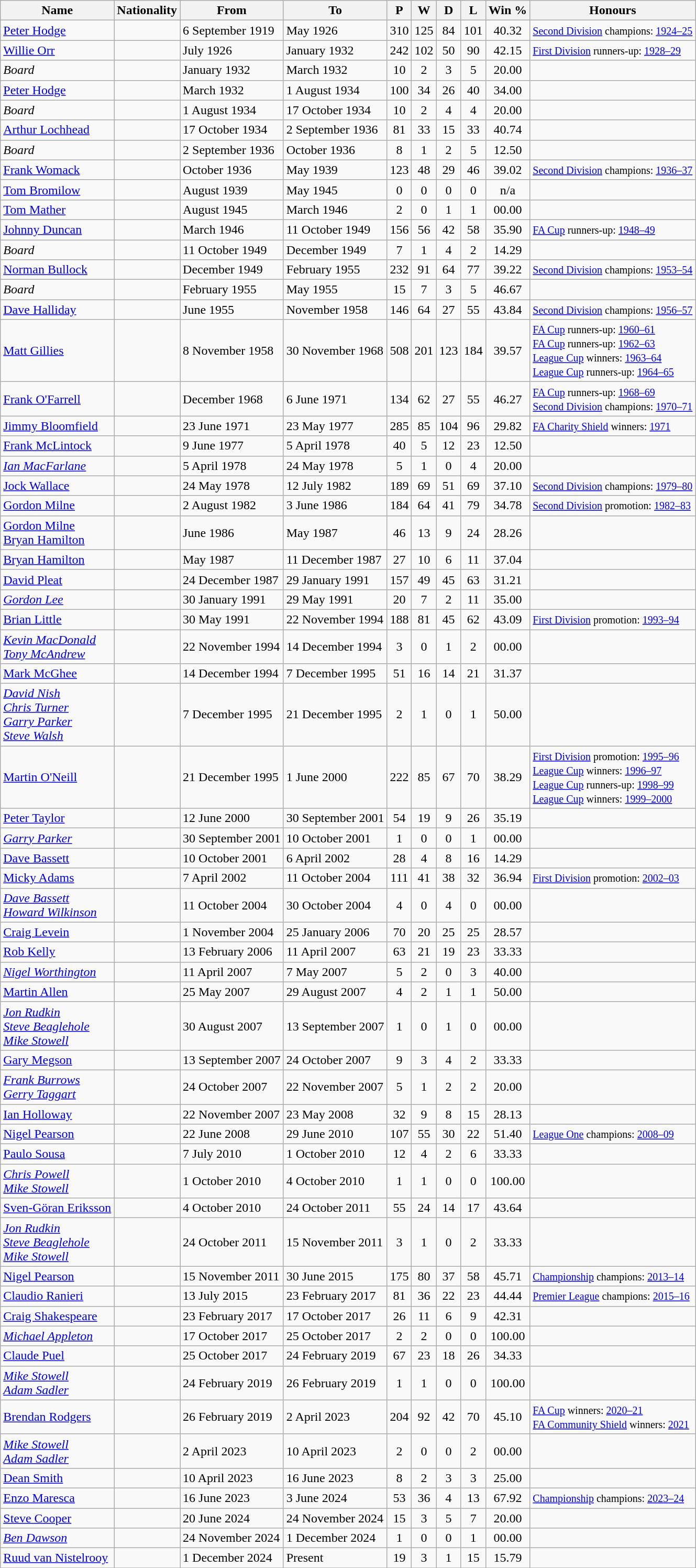<table class="wikitable sortable" style="text-align: center">
<tr>
<th>Name</th>
<th>Nationality</th>
<th>From</th>
<th>To</th>
<th>P</th>
<th>W</th>
<th>D</th>
<th>L</th>
<th>Win %</th>
<th>Honours</th>
</tr>
<tr>
<td align=left><a href='#'>Peter Hodge</a></td>
<td align=left></td>
<td align=left>6 September 1919</td>
<td align=left>May 1926</td>
<td>310</td>
<td>125</td>
<td>84</td>
<td>101</td>
<td>40.32</td>
<td align=left><small><a href='#'>Second Division</a> champions: <a href='#'>1924–25</a></small></td>
</tr>
<tr>
<td align=left><a href='#'>Willie Orr</a></td>
<td align=left></td>
<td align=left>July 1926</td>
<td align=left>January 1932</td>
<td>242</td>
<td>102</td>
<td>50</td>
<td>90</td>
<td>42.15</td>
<td align=left><small><a href='#'>First Division</a> runners-up: <a href='#'>1928–29</a></small></td>
</tr>
<tr>
<td align=left><em>Board</em></td>
<td></td>
<td align=left>January 1932</td>
<td align=left>March 1932</td>
<td>10</td>
<td>2</td>
<td>3</td>
<td>5</td>
<td>20.00</td>
<td></td>
</tr>
<tr>
<td align=left><a href='#'>Peter Hodge</a></td>
<td align=left></td>
<td align=left>March 1932</td>
<td align=left>1 August 1934</td>
<td>100</td>
<td>34</td>
<td>26</td>
<td>40</td>
<td>34.00</td>
<td></td>
</tr>
<tr>
<td align=left><em>Board</em></td>
<td></td>
<td align=left>1 August 1934</td>
<td align=left>17 October 1934</td>
<td>10</td>
<td>2</td>
<td>4</td>
<td>4</td>
<td>20.00</td>
<td></td>
</tr>
<tr>
<td align=left><a href='#'>Arthur Lochhead</a></td>
<td align=left></td>
<td align=left>17 October 1934</td>
<td align=left>2 September 1936</td>
<td>81</td>
<td>33</td>
<td>15</td>
<td>33</td>
<td>40.74</td>
<td></td>
</tr>
<tr>
<td align=left><em>Board</em></td>
<td></td>
<td align=left>2 September 1936</td>
<td align=left>October 1936</td>
<td>8</td>
<td>1</td>
<td>2</td>
<td>5</td>
<td>12.50</td>
<td></td>
</tr>
<tr>
<td align=left><a href='#'>Frank Womack</a></td>
<td align=left></td>
<td align=left>October 1936</td>
<td align=left>May 1939</td>
<td>123</td>
<td>48</td>
<td>29</td>
<td>46</td>
<td>39.02</td>
<td align=left><small><a href='#'>Second Division</a> champions: <a href='#'>1936–37</a></small></td>
</tr>
<tr>
<td align=left><a href='#'>Tom Bromilow</a></td>
<td align=left></td>
<td align=left>August 1939</td>
<td align=left>May 1945</td>
<td>0</td>
<td>0</td>
<td>0</td>
<td>0</td>
<td>n/a</td>
<td></td>
</tr>
<tr>
<td align=left><a href='#'>Tom Mather</a></td>
<td align=left></td>
<td align=left>August 1945</td>
<td align=left>March 1946</td>
<td>2</td>
<td>0</td>
<td>1</td>
<td>1</td>
<td>00.00</td>
<td></td>
</tr>
<tr>
<td align=left><a href='#'>Johnny Duncan</a></td>
<td align=left></td>
<td align=left>March 1946</td>
<td align=left>11 October 1949</td>
<td>156</td>
<td>56</td>
<td>42</td>
<td>58</td>
<td>35.90</td>
<td align=left><small><a href='#'>FA Cup</a> runners-up: <a href='#'>1948–49</a></small></td>
</tr>
<tr>
<td align=left><em>Board</em></td>
<td></td>
<td align=left>11 October 1949</td>
<td align=left>December 1949</td>
<td>7</td>
<td>1</td>
<td>4</td>
<td>2</td>
<td>14.29</td>
<td></td>
</tr>
<tr>
<td align=left><a href='#'>Norman Bullock</a></td>
<td align=left></td>
<td align=left>December 1949</td>
<td align=left>February 1955</td>
<td>232</td>
<td>91</td>
<td>64</td>
<td>77</td>
<td>39.22</td>
<td align=left><small><a href='#'>Second Division</a> champions: <a href='#'>1953–54</a></small></td>
</tr>
<tr>
<td align=left><em>Board</em></td>
<td></td>
<td align=left>February 1955</td>
<td align=left>May 1955</td>
<td>15</td>
<td>7</td>
<td>3</td>
<td>5</td>
<td>46.67</td>
<td></td>
</tr>
<tr>
<td align=left><a href='#'>Dave Halliday</a></td>
<td align=left></td>
<td align=left>June 1955</td>
<td align=left>November 1958</td>
<td>146</td>
<td>64</td>
<td>27</td>
<td>55</td>
<td>43.84</td>
<td align=left><small><a href='#'>Second Division</a> champions: <a href='#'>1956–57</a></small></td>
</tr>
<tr>
<td align=left><a href='#'>Matt Gillies</a></td>
<td align=left></td>
<td align=left>8 November 1958</td>
<td align=left>30 November 1968</td>
<td>508</td>
<td>201</td>
<td>123</td>
<td>184</td>
<td>39.57</td>
<td align=left><small><a href='#'>FA Cup</a> runners-up: <a href='#'>1960–61</a><br><a href='#'>FA Cup</a> runners-up: <a href='#'>1962–63</a><br><a href='#'>League Cup</a> winners: <a href='#'>1963–64</a><br><a href='#'>League Cup</a> runners-up: <a href='#'>1964–65</a></small></td>
</tr>
<tr>
<td align=left><a href='#'>Frank O'Farrell</a></td>
<td align=left></td>
<td align=left>December 1968</td>
<td align=left>6 June 1971</td>
<td>134</td>
<td>62</td>
<td>27</td>
<td>55</td>
<td>46.27</td>
<td align=left><small><a href='#'>FA Cup</a> runners-up: <a href='#'>1968–69</a><br><a href='#'>Second Division</a> champions: <a href='#'>1970–71</a></small></td>
</tr>
<tr>
<td align=left><a href='#'>Jimmy Bloomfield</a></td>
<td align=left></td>
<td align=left>23 June 1971</td>
<td align=left>23 May 1977</td>
<td>285</td>
<td>85</td>
<td>104</td>
<td>96</td>
<td>29.82</td>
<td align=left><small><a href='#'>FA Charity Shield</a> winners: <a href='#'>1971</a></small></td>
</tr>
<tr>
<td align=left><a href='#'>Frank McLintock</a></td>
<td align=left></td>
<td align=left>9 June 1977</td>
<td align=left>5 April 1978</td>
<td>40</td>
<td>5</td>
<td>12</td>
<td>23</td>
<td>12.50</td>
<td></td>
</tr>
<tr>
<td align=left><em><a href='#'>Ian MacFarlane</a></em></td>
<td align=left></td>
<td align=left>5 April 1978</td>
<td align=left>24 May 1978</td>
<td>5</td>
<td>1</td>
<td>0</td>
<td>4</td>
<td>20.00</td>
<td></td>
</tr>
<tr>
<td align=left><a href='#'>Jock Wallace</a></td>
<td align=left></td>
<td align=left>24 May 1978</td>
<td align=left>12 July 1982</td>
<td>189</td>
<td>69</td>
<td>51</td>
<td>69</td>
<td>37.10</td>
<td align=left><small><a href='#'>Second Division</a> champions: <a href='#'>1979–80</a></small></td>
</tr>
<tr>
<td align=left><a href='#'>Gordon Milne</a></td>
<td align=left></td>
<td align=left>2 August 1982</td>
<td align=left>3 June 1986</td>
<td>184</td>
<td>64</td>
<td>41</td>
<td>79</td>
<td>34.78</td>
<td align=left><small><a href='#'>Second Division</a> promotion: <a href='#'>1982–83</a></small></td>
</tr>
<tr>
<td align=left><a href='#'>Gordon Milne</a><br><a href='#'>Bryan Hamilton</a></td>
<td align=left> <br> </td>
<td align=left>June 1986</td>
<td align=left>May 1987</td>
<td>46</td>
<td>13</td>
<td>9</td>
<td>24</td>
<td>28.26</td>
<td></td>
</tr>
<tr>
<td align=left><a href='#'>Bryan Hamilton</a></td>
<td align=left></td>
<td align=left>May 1987</td>
<td align=left>11 December 1987</td>
<td>27</td>
<td>10</td>
<td>6</td>
<td>11</td>
<td>37.04</td>
<td></td>
</tr>
<tr>
<td align=left><a href='#'>David Pleat</a></td>
<td align=left></td>
<td align=left>24 December 1987</td>
<td align=left>29 January 1991</td>
<td>157</td>
<td>49</td>
<td>45</td>
<td>63</td>
<td>31.21</td>
<td></td>
</tr>
<tr>
<td align=left><em><a href='#'>Gordon Lee</a></em></td>
<td align=left></td>
<td align=left>30 January 1991</td>
<td align=left>29 May 1991</td>
<td>20</td>
<td>7</td>
<td>2</td>
<td>11</td>
<td>35.00</td>
<td></td>
</tr>
<tr>
<td align=left><a href='#'>Brian Little</a></td>
<td align=left></td>
<td align=left>30 May 1991</td>
<td align=left>22 November 1994</td>
<td>188</td>
<td>81</td>
<td>45</td>
<td>62</td>
<td>43.09</td>
<td align=left><small><a href='#'>First Division</a> promotion: <a href='#'>1993–94</a></small></td>
</tr>
<tr>
<td align=left><em><a href='#'>Kevin MacDonald</a><br><a href='#'>Tony McAndrew</a></em></td>
<td align=left></td>
<td align=left>22 November 1994</td>
<td align=left>14 December 1994</td>
<td>3</td>
<td>0</td>
<td>1</td>
<td>2</td>
<td>00.00</td>
<td></td>
</tr>
<tr>
<td align=left><a href='#'>Mark McGhee</a></td>
<td align=left></td>
<td align=left>14 December 1994</td>
<td align=left>7 December 1995</td>
<td>51</td>
<td>16</td>
<td>14</td>
<td>21</td>
<td>31.37</td>
<td></td>
</tr>
<tr>
<td align=left><em><a href='#'>David Nish</a><br><a href='#'>Chris Turner</a><br><a href='#'>Garry Parker</a><br><a href='#'>Steve Walsh</a></em></td>
<td align=left></td>
<td align=left>7 December 1995</td>
<td align=left>21 December 1995</td>
<td>2</td>
<td>1</td>
<td>0</td>
<td>1</td>
<td>50.00</td>
<td></td>
</tr>
<tr>
<td align=left><a href='#'>Martin O'Neill</a></td>
<td align=left></td>
<td align=left>21 December 1995</td>
<td align=left>1 June 2000</td>
<td>222</td>
<td>85</td>
<td>67</td>
<td>70</td>
<td>38.29</td>
<td align=left><small><a href='#'>First Division</a> promotion: <a href='#'>1995–96</a><br><a href='#'>League Cup</a> winners: <a href='#'>1996–97</a><br><a href='#'>League Cup</a> runners-up: <a href='#'>1998–99</a><br><a href='#'>League Cup</a> winners: <a href='#'>1999–2000</a></small></td>
</tr>
<tr>
<td align=left><a href='#'>Peter Taylor</a></td>
<td align=left></td>
<td align=left>12 June 2000</td>
<td align=left>30 September 2001</td>
<td>54</td>
<td>19</td>
<td>9</td>
<td>26</td>
<td>35.19</td>
<td></td>
</tr>
<tr>
<td align=left><em><a href='#'>Garry Parker</a></em></td>
<td align=left></td>
<td align=left>30 September 2001</td>
<td align=left>10 October 2001</td>
<td>1</td>
<td>0</td>
<td>0</td>
<td>1</td>
<td>00.00</td>
<td></td>
</tr>
<tr>
<td align=left><a href='#'>Dave Bassett</a></td>
<td align=left></td>
<td align=left>10 October 2001</td>
<td align=left>6 April 2002</td>
<td>28</td>
<td>4</td>
<td>8</td>
<td>16</td>
<td>14.29</td>
<td></td>
</tr>
<tr>
<td align=left><a href='#'>Micky Adams</a></td>
<td align=left></td>
<td align=left>7 April 2002</td>
<td align=left>11 October 2004</td>
<td>111</td>
<td>41</td>
<td>38</td>
<td>32</td>
<td>36.94</td>
<td align=left><small><a href='#'>First Division</a> promotion: <a href='#'>2002–03</a></small></td>
</tr>
<tr>
<td align=left><em><a href='#'>Dave Bassett</a><br><a href='#'>Howard Wilkinson</a></em></td>
<td align=left></td>
<td align=left>11 October 2004</td>
<td align=left>30 October 2004</td>
<td>4</td>
<td>0</td>
<td>4</td>
<td>0</td>
<td>00.00</td>
<td></td>
</tr>
<tr>
<td align=left><a href='#'>Craig Levein</a></td>
<td align=left></td>
<td align=left>1 November 2004</td>
<td align=left>25 January 2006</td>
<td>70</td>
<td>20</td>
<td>25</td>
<td>25</td>
<td>28.57</td>
<td></td>
</tr>
<tr>
<td align=left><a href='#'>Rob Kelly</a></td>
<td align=left></td>
<td align=left>13 February 2006</td>
<td align=left>11 April 2007</td>
<td>63</td>
<td>21</td>
<td>19</td>
<td>23</td>
<td>33.33</td>
<td></td>
</tr>
<tr>
<td align=left><em><a href='#'>Nigel Worthington</a></em></td>
<td align=left></td>
<td align=left>11 April 2007</td>
<td align=left>7 May 2007</td>
<td>5</td>
<td>2</td>
<td>0</td>
<td>3</td>
<td>40.00</td>
<td></td>
</tr>
<tr>
<td align=left><a href='#'>Martin Allen</a></td>
<td align=left></td>
<td align=left>25 May 2007</td>
<td align=left>29 August 2007</td>
<td>4</td>
<td>2</td>
<td>1</td>
<td>1</td>
<td>50.00</td>
<td></td>
</tr>
<tr>
<td align=left><em><a href='#'>Jon Rudkin</a><br><a href='#'>Steve Beaglehole</a><br><a href='#'>Mike Stowell</a></em></td>
<td align=left></td>
<td align=left>30 August 2007</td>
<td align=left>13 September 2007</td>
<td>1</td>
<td>0</td>
<td>1</td>
<td>0</td>
<td>00.00</td>
<td></td>
</tr>
<tr>
<td align=left><a href='#'>Gary Megson</a></td>
<td align=left></td>
<td align=left>13 September 2007</td>
<td align=left>24 October 2007</td>
<td>9</td>
<td>3</td>
<td>4</td>
<td>2</td>
<td>33.33</td>
<td></td>
</tr>
<tr>
<td align=left><em><a href='#'>Frank Burrows</a><br><a href='#'>Gerry Taggart</a></em></td>
<td align=left> <br> </td>
<td align=left>24 October 2007</td>
<td align=left>22 November 2007</td>
<td>5</td>
<td>1</td>
<td>2</td>
<td>2</td>
<td>20.00</td>
<td></td>
</tr>
<tr>
<td align=left><a href='#'>Ian Holloway</a></td>
<td align=left></td>
<td align=left>22 November 2007</td>
<td align=left>23 May 2008</td>
<td>32</td>
<td>9</td>
<td>8</td>
<td>15</td>
<td>28.13</td>
<td></td>
</tr>
<tr>
<td align=left><a href='#'>Nigel Pearson</a></td>
<td align=left></td>
<td align=left>22 June 2008</td>
<td align=left>29 June 2010</td>
<td>107</td>
<td>55</td>
<td>30</td>
<td>22</td>
<td>51.40</td>
<td align=left><small><a href='#'>League One</a> champions: <a href='#'>2008–09</a></small></td>
</tr>
<tr>
<td align=left><a href='#'>Paulo Sousa</a></td>
<td align=left></td>
<td align=left>7 July 2010</td>
<td align=left>1 October 2010</td>
<td>12</td>
<td>4</td>
<td>2</td>
<td>6</td>
<td>33.33</td>
<td></td>
</tr>
<tr>
<td align=left><em><a href='#'>Chris Powell</a><br><a href='#'>Mike Stowell</a></em></td>
<td align=left></td>
<td align=left>1 October 2010</td>
<td align=left>4 October 2010</td>
<td>1</td>
<td>1</td>
<td>0</td>
<td>0</td>
<td>100.00</td>
<td></td>
</tr>
<tr>
<td align=left><a href='#'>Sven-Göran Eriksson</a></td>
<td align=left></td>
<td align=left>4 October 2010</td>
<td align=left>24 October 2011</td>
<td>55</td>
<td>24</td>
<td>14</td>
<td>17</td>
<td>43.64</td>
<td></td>
</tr>
<tr>
<td align=left><em><a href='#'>Jon Rudkin</a><br><a href='#'>Steve Beaglehole</a><br><a href='#'>Mike Stowell</a></em></td>
<td align=left></td>
<td align=left>24 October 2011</td>
<td align=left>15 November 2011</td>
<td>3</td>
<td>1</td>
<td>0</td>
<td>2</td>
<td>33.33</td>
<td></td>
</tr>
<tr>
<td align=left><a href='#'>Nigel Pearson</a></td>
<td align=left></td>
<td align=left>15 November 2011</td>
<td align=left>30 June 2015</td>
<td>175</td>
<td>80</td>
<td>37</td>
<td>58</td>
<td>45.71</td>
<td align=left><small><a href='#'>Championship</a> champions: <a href='#'>2013–14</a></small></td>
</tr>
<tr>
<td align=left><a href='#'>Claudio Ranieri</a></td>
<td align=left></td>
<td align=left>13 July 2015</td>
<td align=left>23 February 2017</td>
<td>81</td>
<td>36</td>
<td>22</td>
<td>23</td>
<td>44.44</td>
<td align=left><small><a href='#'>Premier League</a> champions: <a href='#'>2015–16</a></small></td>
</tr>
<tr>
<td align=left><a href='#'>Craig Shakespeare</a></td>
<td align=left></td>
<td align=left>23 February 2017</td>
<td align=left>17 October 2017</td>
<td>26</td>
<td>11</td>
<td>6</td>
<td>9</td>
<td>42.31</td>
<td></td>
</tr>
<tr>
<td align=left><em><a href='#'>Michael Appleton</a></em></td>
<td align=left></td>
<td align=left>17 October 2017</td>
<td align=left>25 October 2017</td>
<td>2</td>
<td>2</td>
<td>0</td>
<td>0</td>
<td>100.00</td>
<td></td>
</tr>
<tr>
<td align=left><a href='#'>Claude Puel</a></td>
<td align=left></td>
<td align=left>25 October 2017</td>
<td align=left>24 February 2019</td>
<td>67</td>
<td>23</td>
<td>18</td>
<td>26</td>
<td>34.33</td>
<td></td>
</tr>
<tr>
<td align=left><em><a href='#'>Mike Stowell</a></em><br><em><a href='#'>Adam Sadler</a></em></td>
<td align=left></td>
<td align=left>24 February 2019</td>
<td align=left>26 February 2019</td>
<td>1</td>
<td>1</td>
<td>0</td>
<td>0</td>
<td>100.00</td>
<td></td>
</tr>
<tr>
<td align=left><a href='#'>Brendan Rodgers</a></td>
<td align=left></td>
<td align=left>26 February 2019</td>
<td align=left>2 April 2023</td>
<td>204</td>
<td>92</td>
<td>42</td>
<td>70</td>
<td>45.10</td>
<td align=left><small><a href='#'>FA Cup</a> winners: <a href='#'>2020–21</a><br><a href='#'>FA Community Shield</a> winners: <a href='#'>2021</a></small></td>
</tr>
<tr>
<td align=left><em><a href='#'>Mike Stowell</a></em><br><em><a href='#'>Adam Sadler</a></em></td>
<td align=left></td>
<td align=left>2 April 2023</td>
<td align=left>10 April 2023</td>
<td>2</td>
<td>0</td>
<td>0</td>
<td>2</td>
<td>00.00</td>
<td></td>
</tr>
<tr>
<td align=left><a href='#'>Dean Smith</a></td>
<td align=left></td>
<td align=left>10 April 2023</td>
<td align=left>16 June 2023</td>
<td>8</td>
<td>2</td>
<td>3</td>
<td>3</td>
<td>25.00</td>
<td></td>
</tr>
<tr>
<td align=left><a href='#'>Enzo Maresca</a></td>
<td align=left></td>
<td align=left>16 June 2023</td>
<td align=left>3 June 2024</td>
<td>53</td>
<td>36</td>
<td>4</td>
<td>13</td>
<td>67.92</td>
<td align=left><small><a href='#'>Championship</a> champions: <a href='#'>2023–24</a></small></td>
</tr>
<tr>
<td align=left><a href='#'>Steve Cooper</a></td>
<td align=left></td>
<td align=left>20 June 2024</td>
<td align=left>24 November 2024</td>
<td>15</td>
<td>3</td>
<td>5</td>
<td>7</td>
<td>20.00</td>
<td align=left></td>
</tr>
<tr>
<td align=left><em><a href='#'>Ben Dawson</a></em></td>
<td align=left></td>
<td align=left>24 November 2024</td>
<td align=left>1 December 2024</td>
<td>1</td>
<td>0</td>
<td>0</td>
<td>1</td>
<td>00.00</td>
<td align=left></td>
</tr>
<tr>
<td align=left><a href='#'>Ruud van Nistelrooy</a></td>
<td align=left></td>
<td align=left>1 December 2024</td>
<td align=left>Present</td>
<td>19</td>
<td>3</td>
<td>1</td>
<td>15</td>
<td>15.79</td>
<td align=left></td>
</tr>
<tr>
</tr>
</table>
